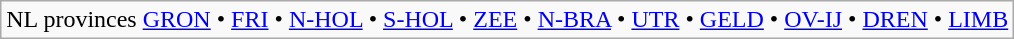<table class="wikitable">
<tr>
<td>NL provinces <a href='#'>GRON</a> • <a href='#'>FRI</a> • <a href='#'>N-HOL</a> • <a href='#'>S-HOL</a> • <a href='#'>ZEE</a> • <a href='#'>N-BRA</a> • <a href='#'>UTR</a> • <a href='#'>GELD</a> • <a href='#'>OV-IJ</a> • <a href='#'>DREN</a> • <a href='#'>LIMB</a></td>
</tr>
</table>
